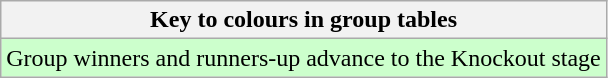<table class="wikitable">
<tr>
<th>Key to colours in group tables</th>
</tr>
<tr bgcolor=#ccffcc>
<td>Group winners and runners-up advance to the Knockout stage</td>
</tr>
</table>
